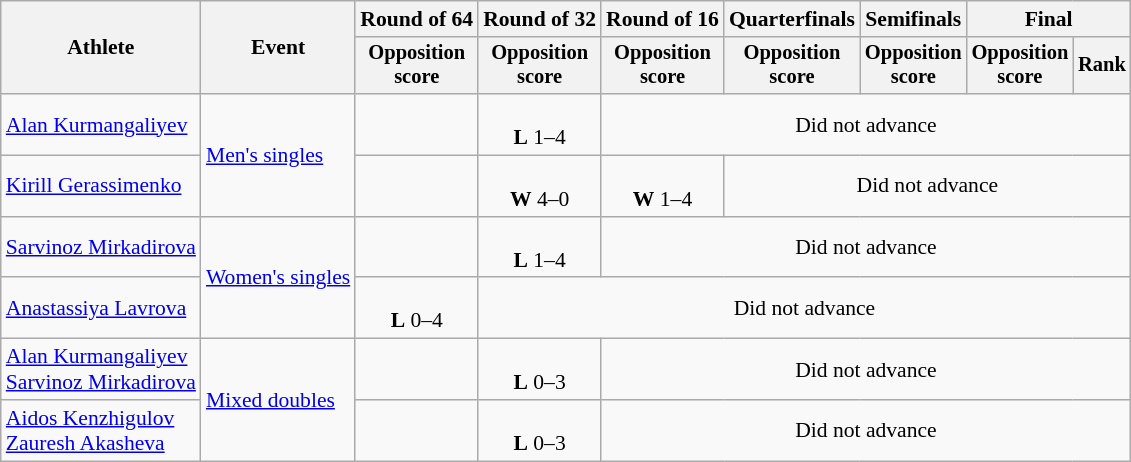<table class=wikitable style="font-size:90%; text-align:center;">
<tr>
<th rowspan="2">Athlete</th>
<th rowspan="2">Event</th>
<th>Round of 64</th>
<th>Round of 32</th>
<th>Round of 16</th>
<th>Quarterfinals</th>
<th>Semifinals</th>
<th colspan=2>Final</th>
</tr>
<tr style="font-size:95%">
<th>Opposition<br> score</th>
<th>Opposition<br> score</th>
<th>Opposition<br> score</th>
<th>Opposition<br> score</th>
<th>Opposition<br> score</th>
<th>Opposition<br> score</th>
<th>Rank</th>
</tr>
<tr>
<td style="text-align:left"><a href='#'>Alan Kurmangaliyev</a></td>
<td style="text-align:left" rowspan=2><a href='#'>Men's singles</a></td>
<td></td>
<td><br><strong>L</strong> 1–4</td>
<td colspan=5>Did not advance</td>
</tr>
<tr>
<td style="text-align:left"><a href='#'>Kirill Gerassimenko</a></td>
<td></td>
<td><br><strong>W</strong> 4–0</td>
<td><br><strong>W</strong> 1–4</td>
<td colspan=4>Did not advance</td>
</tr>
<tr>
<td style="text-align:left"><a href='#'>Sarvinoz Mirkadirova</a></td>
<td style="text-align:left" rowspan=2><a href='#'>Women's singles</a></td>
<td></td>
<td><br><strong>L</strong> 1–4</td>
<td colspan=5>Did not advance</td>
</tr>
<tr>
<td style="text-align:left"><a href='#'>Anastassiya Lavrova</a></td>
<td><br><strong>L</strong> 0–4</td>
<td colspan=6>Did not advance</td>
</tr>
<tr>
<td style="text-align:left"><a href='#'>Alan Kurmangaliyev</a><br><a href='#'>Sarvinoz Mirkadirova</a></td>
<td style="text-align:left" rowspan=2><a href='#'>Mixed doubles</a></td>
<td></td>
<td><br><strong>L</strong> 0–3</td>
<td colspan=5>Did not advance</td>
</tr>
<tr>
<td style="text-align:left"><a href='#'>Aidos Kenzhigulov</a><br><a href='#'>Zauresh Akasheva</a></td>
<td></td>
<td><br><strong>L</strong> 0–3</td>
<td colspan=5>Did not advance</td>
</tr>
</table>
